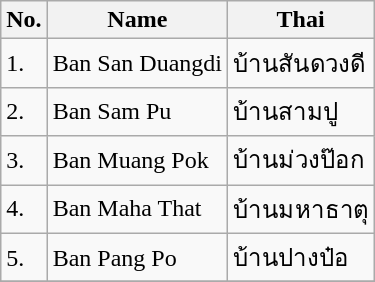<table class="wikitable sortable">
<tr>
<th>No.</th>
<th>Name</th>
<th>Thai</th>
</tr>
<tr>
<td>1.</td>
<td>Ban San Duangdi</td>
<td>บ้านสันดวงดี</td>
</tr>
<tr>
<td>2.</td>
<td>Ban Sam Pu</td>
<td>บ้านสามปู</td>
</tr>
<tr>
<td>3.</td>
<td>Ban Muang Pok</td>
<td>บ้านม่วงป๊อก</td>
</tr>
<tr>
<td>4.</td>
<td>Ban Maha That</td>
<td>บ้านมหาธาตุ</td>
</tr>
<tr>
<td>5.</td>
<td>Ban Pang Po</td>
<td>บ้านปางป๋อ</td>
</tr>
<tr>
</tr>
</table>
